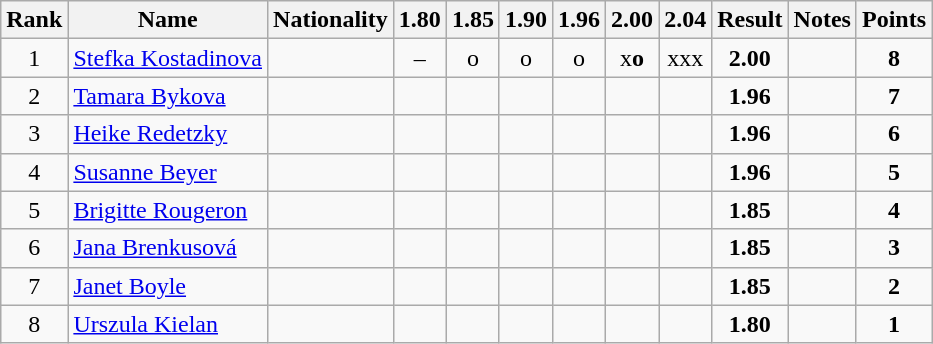<table class="wikitable sortable" style="text-align:center">
<tr>
<th>Rank</th>
<th>Name</th>
<th>Nationality</th>
<th>1.80</th>
<th>1.85</th>
<th>1.90</th>
<th>1.96</th>
<th>2.00</th>
<th>2.04</th>
<th>Result</th>
<th>Notes</th>
<th>Points</th>
</tr>
<tr>
<td>1</td>
<td align=left><a href='#'>Stefka Kostadinova</a></td>
<td align=left></td>
<td>–</td>
<td>o</td>
<td>o</td>
<td>o</td>
<td>x<strong>o</strong></td>
<td>xxx</td>
<td><strong>2.00</strong></td>
<td></td>
<td><strong>8</strong></td>
</tr>
<tr>
<td>2</td>
<td align=left><a href='#'>Tamara Bykova</a></td>
<td align=left></td>
<td></td>
<td></td>
<td></td>
<td></td>
<td></td>
<td></td>
<td><strong>1.96</strong></td>
<td></td>
<td><strong>7</strong></td>
</tr>
<tr>
<td>3</td>
<td align=left><a href='#'>Heike Redetzky</a></td>
<td align=left></td>
<td></td>
<td></td>
<td></td>
<td></td>
<td></td>
<td></td>
<td><strong>1.96</strong></td>
<td></td>
<td><strong>6</strong></td>
</tr>
<tr>
<td>4</td>
<td align=left><a href='#'>Susanne Beyer</a></td>
<td align=left></td>
<td></td>
<td></td>
<td></td>
<td></td>
<td></td>
<td></td>
<td><strong>1.96</strong></td>
<td></td>
<td><strong>5</strong></td>
</tr>
<tr>
<td>5</td>
<td align=left><a href='#'>Brigitte Rougeron</a></td>
<td align=left></td>
<td></td>
<td></td>
<td></td>
<td></td>
<td></td>
<td></td>
<td><strong>1.85</strong></td>
<td></td>
<td><strong>4</strong></td>
</tr>
<tr>
<td>6</td>
<td align=left><a href='#'>Jana Brenkusová</a></td>
<td align=left></td>
<td></td>
<td></td>
<td></td>
<td></td>
<td></td>
<td></td>
<td><strong>1.85</strong></td>
<td></td>
<td><strong>3</strong></td>
</tr>
<tr>
<td>7</td>
<td align=left><a href='#'>Janet Boyle</a></td>
<td align=left></td>
<td></td>
<td></td>
<td></td>
<td></td>
<td></td>
<td></td>
<td><strong>1.85</strong></td>
<td></td>
<td><strong>2</strong></td>
</tr>
<tr>
<td>8</td>
<td align=left><a href='#'>Urszula Kielan</a></td>
<td align=left></td>
<td></td>
<td></td>
<td></td>
<td></td>
<td></td>
<td></td>
<td><strong>1.80</strong></td>
<td></td>
<td><strong>1</strong></td>
</tr>
</table>
